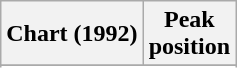<table class="wikitable sortable plainrowheaders" style="text-align:center">
<tr>
<th scope="col">Chart (1992)</th>
<th align="center">Peak<br>position</th>
</tr>
<tr>
</tr>
<tr>
</tr>
<tr>
</tr>
<tr>
</tr>
<tr>
</tr>
<tr>
</tr>
<tr>
</tr>
<tr>
</tr>
</table>
